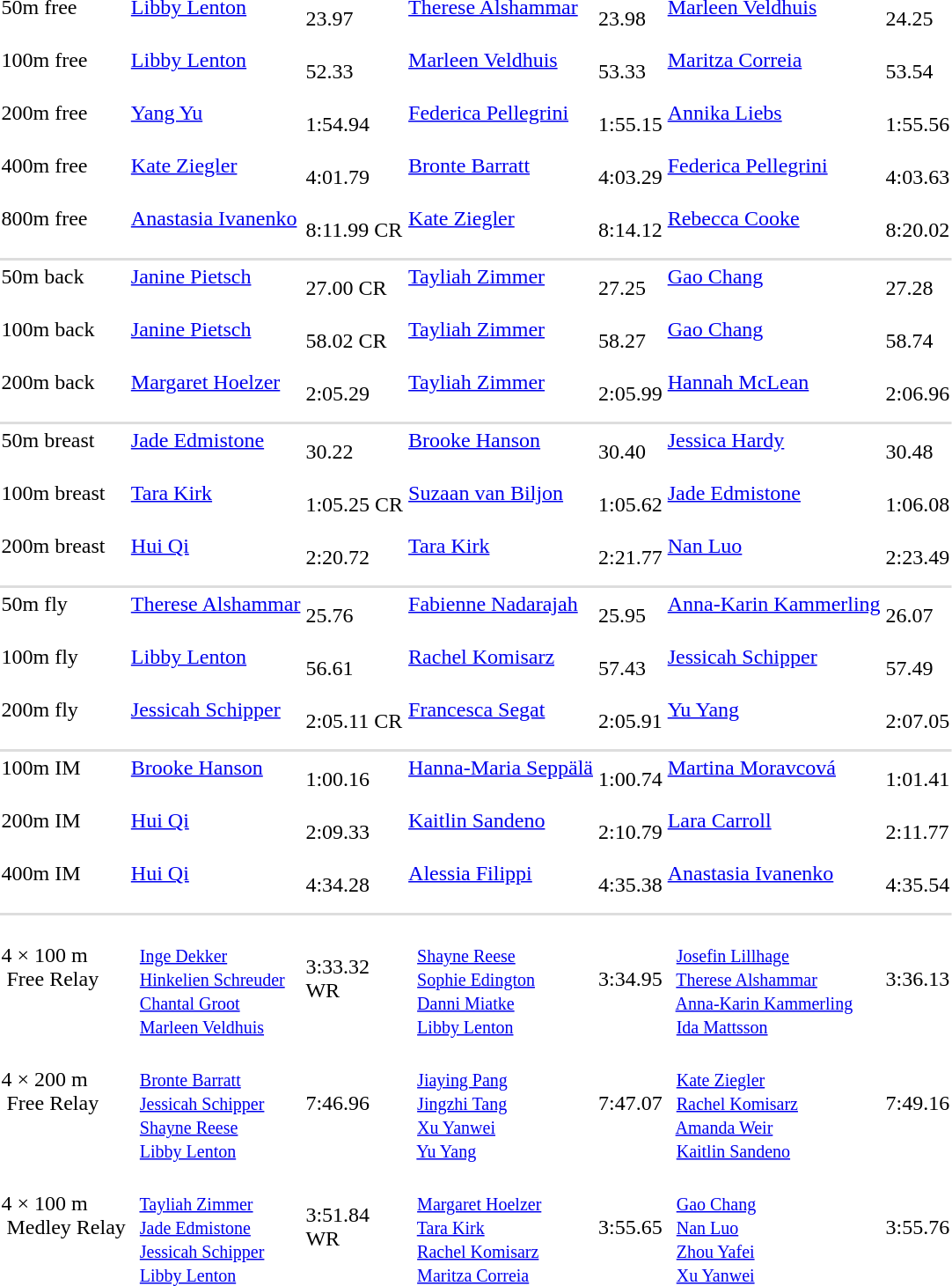<table>
<tr>
<td>50m free<br>  </td>
<td><a href='#'>Libby Lenton</a> <small><br>    </small></td>
<td>23.97</td>
<td><a href='#'>Therese Alshammar</a> <small><br>    </small></td>
<td>23.98</td>
<td><a href='#'>Marleen Veldhuis</a> <small><br>    </small></td>
<td>24.25</td>
</tr>
<tr>
<td>100m free<br>  </td>
<td><a href='#'>Libby Lenton</a> <small><br>    </small></td>
<td>52.33</td>
<td><a href='#'>Marleen Veldhuis</a> <small><br>    </small></td>
<td>53.33</td>
<td><a href='#'>Maritza Correia</a> <small><br>    </small></td>
<td>53.54</td>
</tr>
<tr>
<td>200m free<br>  </td>
<td><a href='#'>Yang Yu</a> <small><br>    </small></td>
<td>1:54.94</td>
<td><a href='#'>Federica Pellegrini</a> <small><br>    </small></td>
<td>1:55.15</td>
<td><a href='#'>Annika Liebs</a> <small><br>    </small></td>
<td>1:55.56</td>
</tr>
<tr>
<td>400m free<br>  </td>
<td><a href='#'>Kate Ziegler</a> <small><br>    </small></td>
<td>4:01.79</td>
<td><a href='#'>Bronte Barratt</a> <small><br>    </small></td>
<td>4:03.29</td>
<td><a href='#'>Federica Pellegrini</a> <small><br>    </small></td>
<td>4:03.63</td>
</tr>
<tr>
<td>800m free<br>  </td>
<td><a href='#'>Anastasia Ivanenko</a> <small><br>    </small></td>
<td>8:11.99 CR</td>
<td><a href='#'>Kate Ziegler</a> <small><br>    </small></td>
<td>8:14.12</td>
<td><a href='#'>Rebecca Cooke</a> <small><br>    </small></td>
<td>8:20.02</td>
</tr>
<tr bgcolor=#DDDDDD>
<td colspan=7></td>
</tr>
<tr>
<td>50m back<br>  </td>
<td><a href='#'>Janine Pietsch</a> <small><br>    </small></td>
<td>27.00 CR</td>
<td><a href='#'>Tayliah Zimmer</a> <small><br>    </small></td>
<td>27.25</td>
<td><a href='#'>Gao Chang</a> <small><br>    </small></td>
<td>27.28</td>
</tr>
<tr>
<td>100m back<br>  </td>
<td><a href='#'>Janine Pietsch</a> <small><br>    </small></td>
<td>58.02 CR</td>
<td><a href='#'>Tayliah Zimmer</a> <small><br>    </small></td>
<td>58.27</td>
<td><a href='#'>Gao Chang</a> <small><br>    </small></td>
<td>58.74</td>
</tr>
<tr>
<td>200m back<br>  </td>
<td><a href='#'>Margaret Hoelzer</a> <small><br>    </small></td>
<td>2:05.29</td>
<td><a href='#'>Tayliah Zimmer</a> <small><br>    </small></td>
<td>2:05.99</td>
<td><a href='#'>Hannah McLean</a> <small><br>    </small></td>
<td>2:06.96</td>
</tr>
<tr bgcolor=#DDDDDD>
<td colspan=7></td>
</tr>
<tr>
<td>50m breast<br>  </td>
<td><a href='#'>Jade Edmistone</a> <small><br>    </small></td>
<td>30.22</td>
<td><a href='#'>Brooke Hanson</a> <small><br>    </small></td>
<td>30.40</td>
<td><a href='#'>Jessica Hardy</a> <small><br>    </small></td>
<td>30.48</td>
</tr>
<tr>
<td>100m breast<br>  </td>
<td><a href='#'>Tara Kirk</a> <small><br>    </small></td>
<td>1:05.25 CR</td>
<td><a href='#'>Suzaan van Biljon</a> <small><br>    </small></td>
<td>1:05.62</td>
<td><a href='#'>Jade Edmistone</a> <small><br>    </small></td>
<td>1:06.08</td>
</tr>
<tr>
<td>200m breast<br>  </td>
<td><a href='#'>Hui Qi</a> <small><br>    </small></td>
<td>2:20.72</td>
<td><a href='#'>Tara Kirk</a> <small><br>    </small></td>
<td>2:21.77</td>
<td><a href='#'>Nan Luo</a> <small><br>    </small></td>
<td>2:23.49</td>
</tr>
<tr bgcolor=#DDDDDD>
<td colspan=7></td>
</tr>
<tr>
<td>50m fly<br>  </td>
<td><a href='#'>Therese Alshammar</a> <small><br>    </small></td>
<td>25.76</td>
<td><a href='#'>Fabienne Nadarajah</a> <small><br>    </small></td>
<td>25.95</td>
<td><a href='#'>Anna-Karin Kammerling</a> <small><br>    </small></td>
<td>26.07</td>
</tr>
<tr>
<td>100m fly<br>  </td>
<td><a href='#'>Libby Lenton</a> <small><br>    </small></td>
<td>56.61</td>
<td><a href='#'>Rachel Komisarz</a> <small><br>    </small></td>
<td>57.43</td>
<td><a href='#'>Jessicah Schipper</a> <small><br>    </small></td>
<td>57.49</td>
</tr>
<tr>
<td>200m fly<br>  </td>
<td><a href='#'>Jessicah Schipper</a> <small><br>    </small></td>
<td>2:05.11 CR</td>
<td><a href='#'>Francesca Segat</a> <small><br>    </small></td>
<td>2:05.91</td>
<td><a href='#'>Yu Yang</a> <small><br>    </small></td>
<td>2:07.05</td>
</tr>
<tr bgcolor=#DDDDDD>
<td colspan=7></td>
</tr>
<tr>
<td>100m IM<br>  </td>
<td><a href='#'>Brooke Hanson</a> <small><br>    </small></td>
<td>1:00.16</td>
<td><a href='#'>Hanna-Maria Seppälä</a> <small><br>    </small></td>
<td>1:00.74</td>
<td><a href='#'>Martina Moravcová</a> <small><br>    </small></td>
<td>1:01.41</td>
</tr>
<tr>
<td>200m IM<br>  </td>
<td><a href='#'>Hui Qi</a> <small><br>    </small></td>
<td>2:09.33</td>
<td><a href='#'>Kaitlin Sandeno</a> <small><br>    </small></td>
<td>2:10.79</td>
<td><a href='#'>Lara Carroll</a> <small><br>    </small></td>
<td>2:11.77</td>
</tr>
<tr>
<td>400m IM<br>  </td>
<td><a href='#'>Hui Qi</a> <small><br>    </small></td>
<td>4:34.28</td>
<td><a href='#'>Alessia Filippi</a> <small><br>    </small></td>
<td>4:35.38</td>
<td><a href='#'>Anastasia Ivanenko</a> <small><br>    </small></td>
<td>4:35.54</td>
</tr>
<tr bgcolor=#DDDDDD>
<td colspan=7></td>
</tr>
<tr>
<td>4 × 100 m <br> Free Relay <br>  </td>
<td> <small><br>  <a href='#'>Inge Dekker</a> <br>  <a href='#'>Hinkelien Schreuder</a> <br>  <a href='#'>Chantal Groot</a> <br>  <a href='#'>Marleen Veldhuis</a> </small></td>
<td>3:33.32 <br> WR</td>
<td> <small><br>  <a href='#'>Shayne Reese</a> <br>  <a href='#'>Sophie Edington</a> <br>  <a href='#'>Danni Miatke</a> <br>  <a href='#'>Libby Lenton</a></small></td>
<td>3:34.95</td>
<td> <small><br>  <a href='#'>Josefin Lillhage</a> <br>  <a href='#'>Therese Alshammar</a> <br>  <a href='#'>Anna-Karin Kammerling</a> <br>  <a href='#'>Ida Mattsson</a> </small></td>
<td>3:36.13</td>
</tr>
<tr>
<td>4 × 200 m <br> Free Relay <br>  </td>
<td> <small><br>  <a href='#'>Bronte Barratt</a> <br>  <a href='#'>Jessicah Schipper</a> <br>  <a href='#'>Shayne Reese</a> <br>  <a href='#'>Libby Lenton</a> </small></td>
<td>7:46.96</td>
<td> <small><br>  <a href='#'>Jiaying Pang</a> <br>  <a href='#'>Jingzhi Tang</a> <br>  <a href='#'>Xu Yanwei</a> <br>  <a href='#'>Yu Yang</a> </small></td>
<td>7:47.07</td>
<td> <small><br>  <a href='#'>Kate Ziegler</a> <br>  <a href='#'>Rachel Komisarz</a> <br>  <a href='#'>Amanda Weir</a> <br>  <a href='#'>Kaitlin Sandeno</a> </small></td>
<td>7:49.16</td>
</tr>
<tr>
<td>4 × 100 m <br> Medley Relay <br>  </td>
<td> <small><br>  <a href='#'>Tayliah Zimmer</a> <br>  <a href='#'>Jade Edmistone</a> <br>  <a href='#'>Jessicah Schipper</a> <br>  <a href='#'>Libby Lenton</a> </small></td>
<td>3:51.84 <br> WR</td>
<td> <small><br>  <a href='#'>Margaret Hoelzer</a> <br>  <a href='#'>Tara Kirk</a> <br>  <a href='#'>Rachel Komisarz</a> <br>  <a href='#'>Maritza Correia</a> </small></td>
<td>3:55.65</td>
<td> <small><br>  <a href='#'>Gao Chang</a> <br>  <a href='#'>Nan Luo</a> <br>  <a href='#'>Zhou Yafei</a> <br>  <a href='#'>Xu Yanwei</a> </small></td>
<td>3:55.76</td>
</tr>
<tr>
</tr>
</table>
